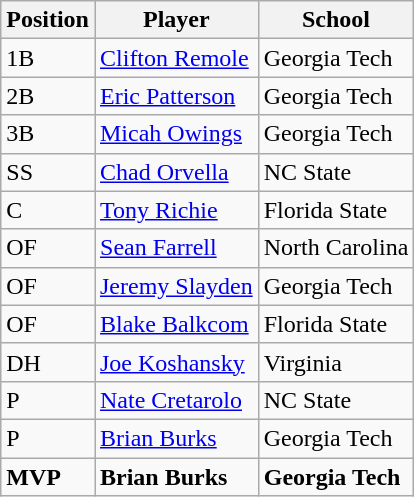<table class="wikitable">
<tr>
<th>Position</th>
<th>Player</th>
<th>School</th>
</tr>
<tr>
<td>1B</td>
<td><a href='#'>Clifton Remole</a></td>
<td>Georgia Tech</td>
</tr>
<tr>
<td>2B</td>
<td><a href='#'>Eric Patterson</a></td>
<td>Georgia Tech</td>
</tr>
<tr>
<td>3B</td>
<td><a href='#'>Micah Owings</a></td>
<td>Georgia Tech</td>
</tr>
<tr>
<td>SS</td>
<td><a href='#'>Chad Orvella</a></td>
<td>NC State</td>
</tr>
<tr>
<td>C</td>
<td><a href='#'>Tony Richie</a></td>
<td>Florida State</td>
</tr>
<tr>
<td>OF</td>
<td><a href='#'>Sean Farrell</a></td>
<td>North Carolina</td>
</tr>
<tr>
<td>OF</td>
<td><a href='#'>Jeremy Slayden</a></td>
<td>Georgia Tech</td>
</tr>
<tr>
<td>OF</td>
<td><a href='#'>Blake Balkcom</a></td>
<td>Florida State</td>
</tr>
<tr>
<td>DH</td>
<td><a href='#'>Joe Koshansky</a></td>
<td>Virginia</td>
</tr>
<tr>
<td>P</td>
<td><a href='#'>Nate Cretarolo</a></td>
<td>NC State</td>
</tr>
<tr>
<td>P</td>
<td><a href='#'>Brian Burks</a></td>
<td>Georgia Tech</td>
</tr>
<tr>
<td><strong>MVP</strong></td>
<td><strong>Brian Burks</strong></td>
<td><strong>Georgia Tech</strong></td>
</tr>
</table>
